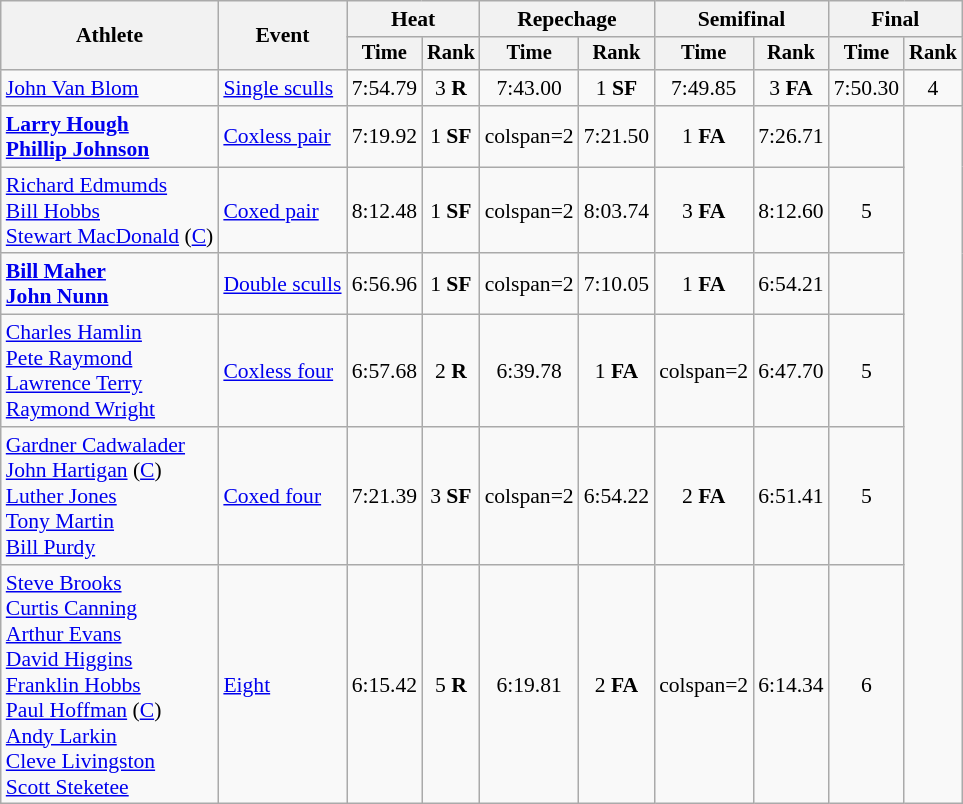<table class=wikitable style=font-size:90%;text-align:center>
<tr>
<th rowspan=2>Athlete</th>
<th rowspan=2>Event</th>
<th colspan=2>Heat</th>
<th colspan=2>Repechage</th>
<th colspan=2>Semifinal</th>
<th colspan=2>Final</th>
</tr>
<tr style=font-size:95%>
<th>Time</th>
<th>Rank</th>
<th>Time</th>
<th>Rank</th>
<th>Time</th>
<th>Rank</th>
<th>Time</th>
<th>Rank</th>
</tr>
<tr>
<td align=left><a href='#'>John Van Blom</a></td>
<td align=left><a href='#'>Single sculls</a></td>
<td>7:54.79</td>
<td>3 <strong>R</strong></td>
<td>7:43.00</td>
<td>1 <strong>SF</strong></td>
<td>7:49.85</td>
<td>3 <strong>FA</strong></td>
<td>7:50.30</td>
<td>4</td>
</tr>
<tr>
<td align=left><strong><a href='#'>Larry Hough</a><br><a href='#'>Phillip Johnson</a></strong></td>
<td align=left><a href='#'>Coxless pair</a></td>
<td>7:19.92</td>
<td>1 <strong>SF</strong></td>
<td>colspan=2 </td>
<td>7:21.50</td>
<td>1 <strong>FA</strong></td>
<td>7:26.71</td>
<td></td>
</tr>
<tr>
<td align=left><a href='#'>Richard Edmumds</a><br><a href='#'>Bill Hobbs</a><br><a href='#'>Stewart MacDonald</a> (<a href='#'>C</a>)</td>
<td align=left><a href='#'>Coxed pair</a></td>
<td>8:12.48</td>
<td>1 <strong>SF</strong></td>
<td>colspan=2 </td>
<td>8:03.74</td>
<td>3 <strong>FA</strong></td>
<td>8:12.60</td>
<td>5</td>
</tr>
<tr>
<td align=left><strong><a href='#'>Bill Maher</a><br><a href='#'>John Nunn</a></strong></td>
<td align=left><a href='#'>Double sculls</a></td>
<td>6:56.96</td>
<td>1 <strong>SF</strong></td>
<td>colspan=2 </td>
<td>7:10.05</td>
<td>1 <strong>FA</strong></td>
<td>6:54.21</td>
<td></td>
</tr>
<tr>
<td align=left><a href='#'>Charles Hamlin</a><br><a href='#'>Pete Raymond</a><br><a href='#'>Lawrence Terry</a><br><a href='#'>Raymond Wright</a></td>
<td align=left><a href='#'>Coxless four</a></td>
<td>6:57.68</td>
<td>2 <strong>R</strong></td>
<td>6:39.78</td>
<td>1 <strong>FA</strong></td>
<td>colspan=2 </td>
<td>6:47.70</td>
<td>5</td>
</tr>
<tr>
<td align=left><a href='#'>Gardner Cadwalader</a><br><a href='#'>John Hartigan</a> (<a href='#'>C</a>)<br><a href='#'>Luther Jones</a><br><a href='#'>Tony Martin</a><br><a href='#'>Bill Purdy</a></td>
<td align=left><a href='#'>Coxed four</a></td>
<td>7:21.39</td>
<td>3 <strong>SF</strong></td>
<td>colspan=2 </td>
<td>6:54.22</td>
<td>2 <strong>FA</strong></td>
<td>6:51.41</td>
<td>5</td>
</tr>
<tr>
<td align=left><a href='#'>Steve Brooks</a><br><a href='#'>Curtis Canning</a><br><a href='#'>Arthur Evans</a><br><a href='#'>David Higgins</a><br><a href='#'>Franklin Hobbs</a><br><a href='#'>Paul Hoffman</a> (<a href='#'>C</a>)<br><a href='#'>Andy Larkin</a><br><a href='#'>Cleve Livingston</a><br><a href='#'>Scott Steketee</a></td>
<td align=left><a href='#'>Eight</a></td>
<td>6:15.42</td>
<td>5 <strong>R</strong></td>
<td>6:19.81</td>
<td>2 <strong>FA</strong></td>
<td>colspan=2 </td>
<td>6:14.34</td>
<td>6</td>
</tr>
</table>
